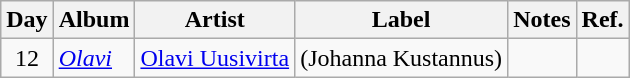<table class="wikitable">
<tr>
<th>Day</th>
<th>Album</th>
<th>Artist</th>
<th>Label</th>
<th>Notes</th>
<th>Ref.</th>
</tr>
<tr>
<td rowspan="1" style="text-align:center;">12</td>
<td><em><a href='#'>Olavi</a></em></td>
<td><a href='#'>Olavi Uusivirta</a></td>
<td>(Johanna Kustannus)</td>
<td></td>
<td style="text-align:center;"></td>
</tr>
</table>
